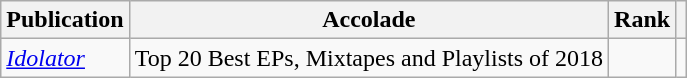<table class="wikitable">
<tr>
<th>Publication</th>
<th>Accolade</th>
<th>Rank</th>
<th class="unsortable"></th>
</tr>
<tr>
<td><em><a href='#'>Idolator</a></em></td>
<td>Top 20 Best EPs, Mixtapes and Playlists of 2018</td>
<td></td>
<td></td>
</tr>
</table>
